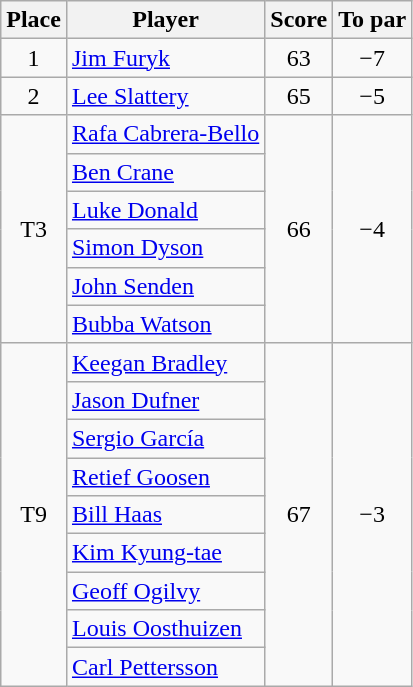<table class="wikitable">
<tr>
<th>Place</th>
<th>Player</th>
<th>Score</th>
<th>To par</th>
</tr>
<tr>
<td style="text-align:center;">1</td>
<td> <a href='#'>Jim Furyk</a></td>
<td style="text-align:center;">63</td>
<td style="text-align:center;">−7</td>
</tr>
<tr>
<td style="text-align:center;">2</td>
<td> <a href='#'>Lee Slattery</a></td>
<td style="text-align:center;">65</td>
<td style="text-align:center;">−5</td>
</tr>
<tr>
<td rowspan="6" style="text-align:center;">T3</td>
<td> <a href='#'>Rafa Cabrera-Bello</a></td>
<td rowspan="6" style="text-align:center;">66</td>
<td rowspan="6" style="text-align:center;">−4</td>
</tr>
<tr>
<td> <a href='#'>Ben Crane</a></td>
</tr>
<tr>
<td> <a href='#'>Luke Donald</a></td>
</tr>
<tr>
<td> <a href='#'>Simon Dyson</a></td>
</tr>
<tr>
<td> <a href='#'>John Senden</a></td>
</tr>
<tr>
<td> <a href='#'>Bubba Watson</a></td>
</tr>
<tr>
<td rowspan="9" style="text-align:center;">T9</td>
<td> <a href='#'>Keegan Bradley</a></td>
<td rowspan="9" style="text-align:center;">67</td>
<td rowspan="9" style="text-align:center;">−3</td>
</tr>
<tr>
<td> <a href='#'>Jason Dufner</a></td>
</tr>
<tr>
<td> <a href='#'>Sergio García</a></td>
</tr>
<tr>
<td> <a href='#'>Retief Goosen</a></td>
</tr>
<tr>
<td> <a href='#'>Bill Haas</a></td>
</tr>
<tr>
<td> <a href='#'>Kim Kyung-tae</a></td>
</tr>
<tr>
<td> <a href='#'>Geoff Ogilvy</a></td>
</tr>
<tr>
<td> <a href='#'>Louis Oosthuizen</a></td>
</tr>
<tr>
<td> <a href='#'>Carl Pettersson</a></td>
</tr>
</table>
